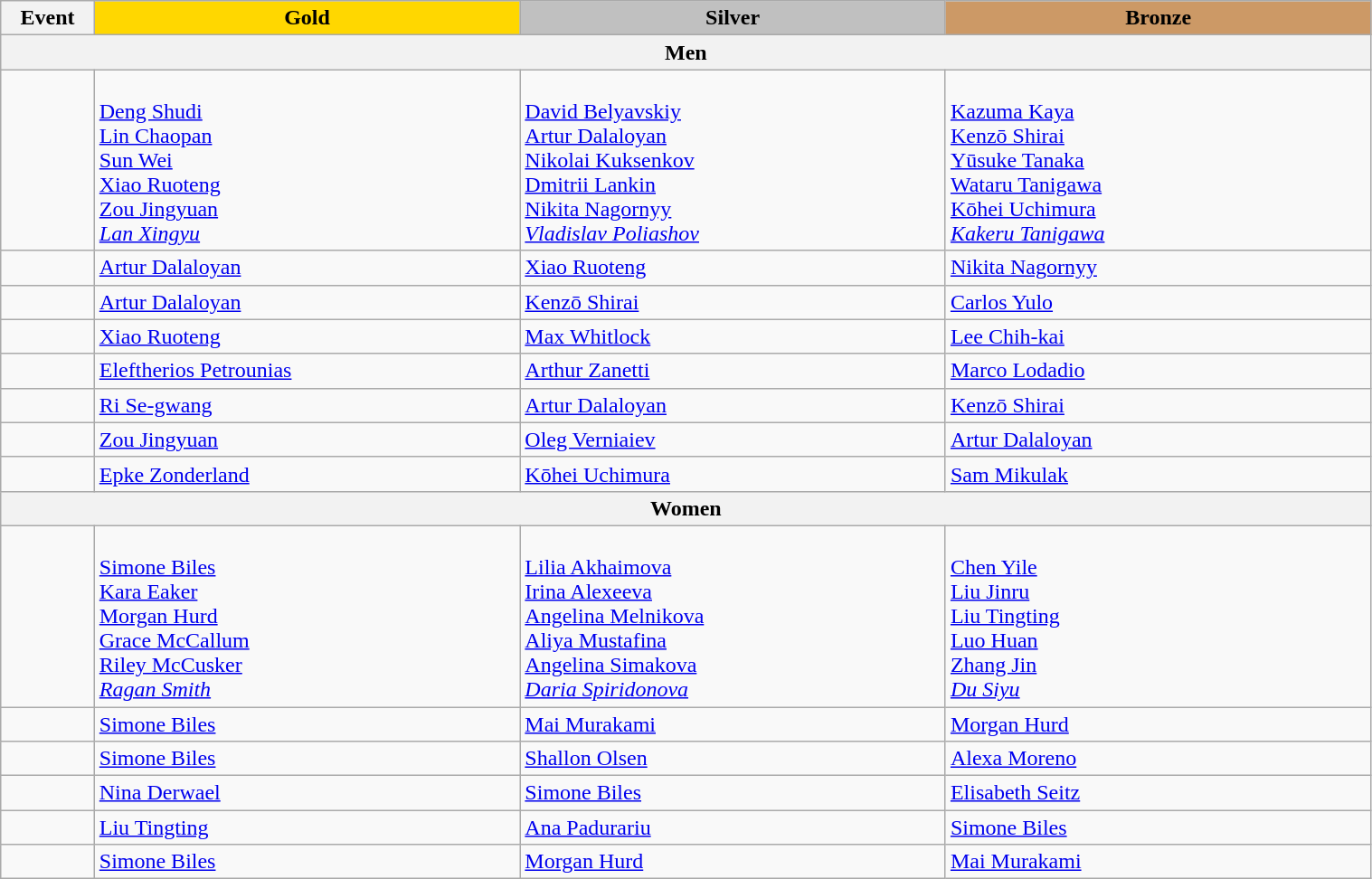<table style="width:80%;" class="wikitable">
<tr>
<th style="text-align:center; width:2%;">Event</th>
<td style="text-align:center; width:15%; background:gold;"><strong>Gold</strong></td>
<td style="text-align:center; width:15%; background:silver;"><strong>Silver</strong></td>
<td style="text-align:center; width:15%; background:#c96;"><strong>Bronze</strong></td>
</tr>
<tr>
<th colspan="4"><strong>Men</strong></th>
</tr>
<tr>
<td><br></td>
<td> <br> <a href='#'>Deng Shudi</a> <br> <a href='#'>Lin Chaopan</a> <br> <a href='#'>Sun Wei</a> <br> <a href='#'>Xiao Ruoteng</a> <br> <a href='#'>Zou Jingyuan</a> <br> <em><a href='#'>Lan Xingyu</a></em></td>
<td> <br> <a href='#'>David Belyavskiy</a> <br> <a href='#'>Artur Dalaloyan</a> <br> <a href='#'>Nikolai Kuksenkov</a> <br> <a href='#'>Dmitrii Lankin</a> <br> <a href='#'>Nikita Nagornyy</a> <br> <em><a href='#'>Vladislav Poliashov</a></em></td>
<td> <br> <a href='#'>Kazuma Kaya</a> <br> <a href='#'>Kenzō Shirai</a> <br> <a href='#'>Yūsuke Tanaka</a> <br> <a href='#'>Wataru Tanigawa</a> <br> <a href='#'>Kōhei Uchimura</a><br> <em><a href='#'>Kakeru Tanigawa</a></em></td>
</tr>
<tr>
<td><br></td>
<td> <a href='#'>Artur Dalaloyan</a></td>
<td> <a href='#'>Xiao Ruoteng</a></td>
<td> <a href='#'>Nikita Nagornyy</a></td>
</tr>
<tr>
<td><br></td>
<td> <a href='#'>Artur Dalaloyan</a></td>
<td> <a href='#'>Kenzō Shirai</a></td>
<td> <a href='#'>Carlos Yulo</a></td>
</tr>
<tr>
<td><br></td>
<td> <a href='#'>Xiao Ruoteng</a></td>
<td> <a href='#'>Max Whitlock</a></td>
<td> <a href='#'>Lee Chih-kai</a></td>
</tr>
<tr>
<td><br></td>
<td> <a href='#'>Eleftherios Petrounias</a></td>
<td> <a href='#'>Arthur Zanetti</a></td>
<td> <a href='#'>Marco Lodadio</a></td>
</tr>
<tr>
<td><br></td>
<td> <a href='#'>Ri Se-gwang</a></td>
<td> <a href='#'>Artur Dalaloyan</a></td>
<td> <a href='#'>Kenzō Shirai</a></td>
</tr>
<tr>
<td><br></td>
<td> <a href='#'>Zou Jingyuan</a></td>
<td> <a href='#'>Oleg Verniaiev</a></td>
<td> <a href='#'>Artur Dalaloyan</a></td>
</tr>
<tr>
<td><br></td>
<td> <a href='#'>Epke Zonderland</a></td>
<td> <a href='#'>Kōhei Uchimura</a></td>
<td> <a href='#'>Sam Mikulak</a></td>
</tr>
<tr>
<th colspan="4"><strong>Women</strong></th>
</tr>
<tr>
<td><br></td>
<td> <br> <a href='#'>Simone Biles</a> <br> <a href='#'>Kara Eaker</a> <br> <a href='#'>Morgan Hurd</a> <br> <a href='#'>Grace McCallum</a> <br> <a href='#'>Riley McCusker</a> <br> <em><a href='#'>Ragan Smith</a></em></td>
<td> <br> <a href='#'>Lilia Akhaimova</a> <br> <a href='#'>Irina Alexeeva</a> <br> <a href='#'>Angelina Melnikova</a> <br> <a href='#'>Aliya Mustafina</a> <br> <a href='#'>Angelina Simakova</a> <br> <em><a href='#'>Daria Spiridonova</a></em></td>
<td> <br> <a href='#'>Chen Yile</a> <br> <a href='#'>Liu Jinru</a> <br> <a href='#'>Liu Tingting</a> <br> <a href='#'>Luo Huan</a> <br> <a href='#'>Zhang Jin</a><br> <em><a href='#'>Du Siyu</a></em></td>
</tr>
<tr>
<td><br></td>
<td> <a href='#'>Simone Biles</a></td>
<td> <a href='#'>Mai Murakami</a></td>
<td> <a href='#'>Morgan Hurd</a></td>
</tr>
<tr>
<td><br></td>
<td> <a href='#'>Simone Biles</a></td>
<td> <a href='#'>Shallon Olsen</a></td>
<td> <a href='#'>Alexa Moreno</a></td>
</tr>
<tr>
<td><br></td>
<td> <a href='#'>Nina Derwael</a></td>
<td> <a href='#'>Simone Biles</a></td>
<td> <a href='#'>Elisabeth Seitz</a></td>
</tr>
<tr>
<td><br></td>
<td> <a href='#'>Liu Tingting</a></td>
<td> <a href='#'>Ana Padurariu</a></td>
<td> <a href='#'>Simone Biles</a></td>
</tr>
<tr>
<td><br></td>
<td> <a href='#'>Simone Biles</a></td>
<td> <a href='#'>Morgan Hurd</a></td>
<td> <a href='#'>Mai Murakami</a></td>
</tr>
</table>
